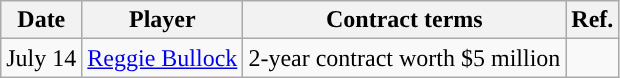<table class="wikitable sortable sortable" style="text-align: center">
<tr>
<th>Date</th>
<th>Player</th>
<th>Contract terms</th>
<th>Ref.</th>
</tr>
<tr style="text-align: center">
<td>July 14</td>
<td><a href='#'>Reggie Bullock</a></td>
<td>2-year contract worth $5 million</td>
<td></td>
</tr>
</table>
